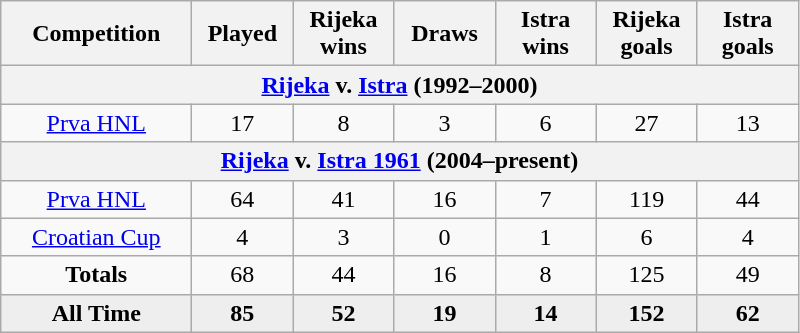<table class="wikitable" style="text-align: center">
<tr>
<th width="120">Competition</th>
<th width="60">Played</th>
<th width="60">Rijeka wins</th>
<th width="60">Draws</th>
<th width="60">Istra wins</th>
<th width="60">Rijeka goals</th>
<th width="60">Istra goals</th>
</tr>
<tr>
<th colspan="7"><a href='#'>Rijeka</a> v. <a href='#'>Istra</a> (1992–2000)</th>
</tr>
<tr>
<td><a href='#'>Prva HNL</a></td>
<td>17</td>
<td>8</td>
<td>3</td>
<td>6</td>
<td>27</td>
<td>13</td>
</tr>
<tr>
<th colspan="7"><a href='#'>Rijeka</a> v. <a href='#'>Istra 1961</a> (2004–present)</th>
</tr>
<tr>
<td><a href='#'>Prva HNL</a></td>
<td>64</td>
<td>41</td>
<td>16</td>
<td>7</td>
<td>119</td>
<td>44</td>
</tr>
<tr>
<td><a href='#'>Croatian Cup</a></td>
<td>4</td>
<td>3</td>
<td>0</td>
<td>1</td>
<td>6</td>
<td>4</td>
</tr>
<tr>
<td><strong>Totals</strong></td>
<td>68</td>
<td>44</td>
<td>16</td>
<td>8</td>
<td>125</td>
<td>49</td>
</tr>
<tr bgcolor=#EEEEEE>
<td><strong>All Time</strong></td>
<td><strong>85</strong></td>
<td><strong>52</strong></td>
<td><strong>19</strong></td>
<td><strong>14</strong></td>
<td><strong>152</strong></td>
<td><strong>62</strong></td>
</tr>
</table>
